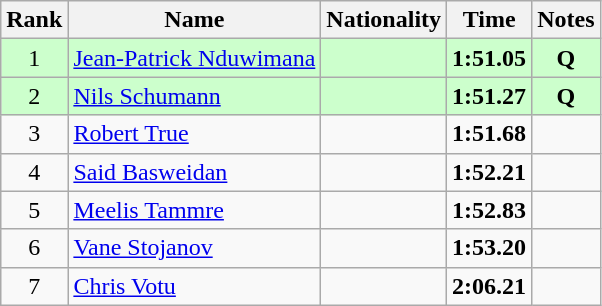<table class="wikitable sortable" style="text-align:center">
<tr>
<th>Rank</th>
<th>Name</th>
<th>Nationality</th>
<th>Time</th>
<th>Notes</th>
</tr>
<tr bgcolor=ccffcc>
<td>1</td>
<td align=left><a href='#'>Jean-Patrick Nduwimana</a></td>
<td align=left></td>
<td><strong>1:51.05</strong></td>
<td><strong>Q</strong></td>
</tr>
<tr bgcolor=ccffcc>
<td>2</td>
<td align=left><a href='#'>Nils Schumann</a></td>
<td align=left></td>
<td><strong>1:51.27</strong></td>
<td><strong>Q</strong></td>
</tr>
<tr>
<td>3</td>
<td align=left><a href='#'>Robert True</a></td>
<td align=left></td>
<td><strong>1:51.68</strong></td>
<td></td>
</tr>
<tr>
<td>4</td>
<td align=left><a href='#'>Said Basweidan</a></td>
<td align=left></td>
<td><strong>1:52.21</strong></td>
<td></td>
</tr>
<tr>
<td>5</td>
<td align=left><a href='#'>Meelis Tammre</a></td>
<td align=left></td>
<td><strong>1:52.83</strong></td>
<td></td>
</tr>
<tr>
<td>6</td>
<td align=left><a href='#'>Vane Stojanov</a></td>
<td align=left></td>
<td><strong>1:53.20</strong></td>
<td></td>
</tr>
<tr>
<td>7</td>
<td align=left><a href='#'>Chris Votu</a></td>
<td align=left></td>
<td><strong>2:06.21</strong></td>
<td></td>
</tr>
</table>
